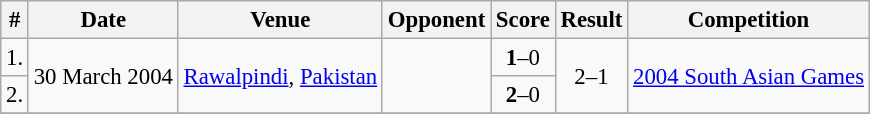<table class="wikitable" style="font-size:95%">
<tr>
<th>#</th>
<th>Date</th>
<th>Venue</th>
<th>Opponent</th>
<th>Score</th>
<th>Result</th>
<th>Competition</th>
</tr>
<tr>
<td>1.</td>
<td rowspan=2>30 March 2004</td>
<td rowspan=2><a href='#'>Rawalpindi</a>, <a href='#'>Pakistan</a></td>
<td rowspan=2></td>
<td style="text-align:center;"><strong>1</strong>–0</td>
<td rowspan=2 style="text-align:center;">2–1</td>
<td rowspan=2><a href='#'>2004 South Asian Games</a></td>
</tr>
<tr>
<td>2.</td>
<td style="text-align:center;"><strong>2</strong>–0</td>
</tr>
<tr>
</tr>
</table>
